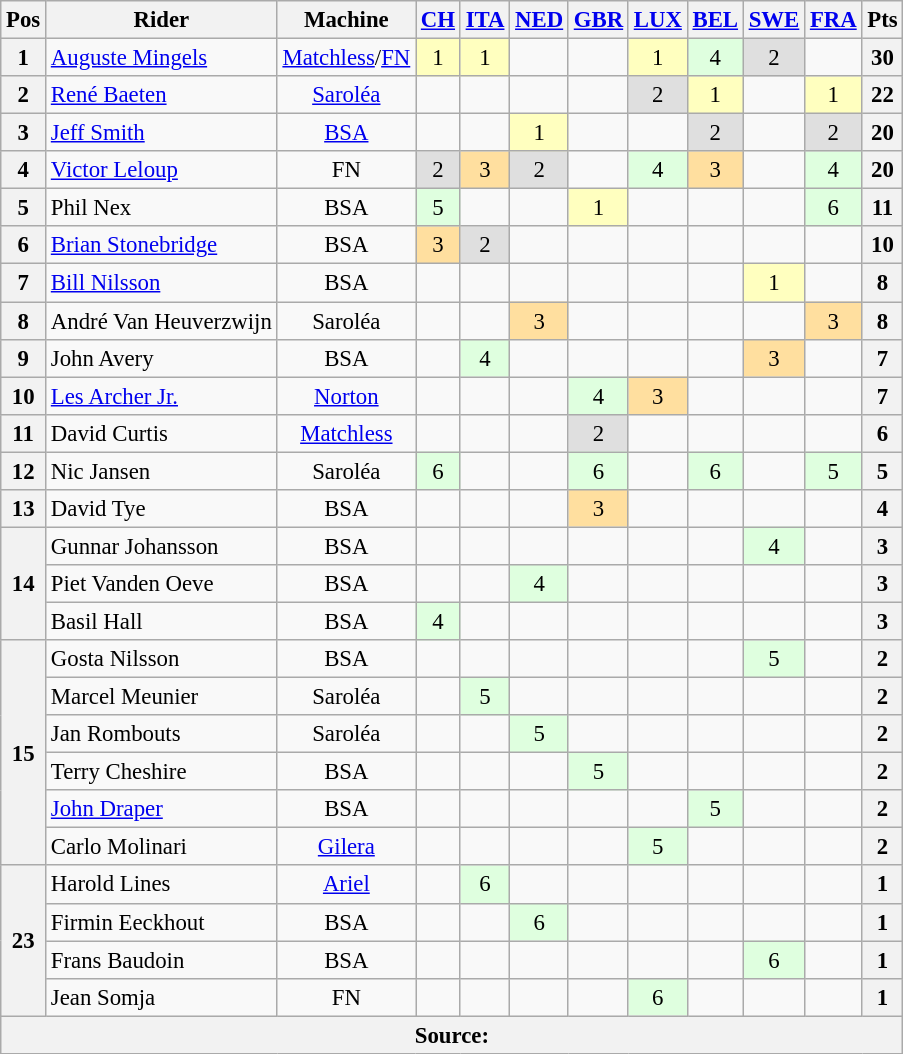<table class="wikitable" style="font-size: 95%; text-align:center">
<tr valign="top">
<th valign="middle">Pos</th>
<th valign="middle">Rider</th>
<th valign="middle">Machine</th>
<th><a href='#'>CH</a><br></th>
<th><a href='#'>ITA</a><br></th>
<th><a href='#'>NED</a><br></th>
<th><a href='#'>GBR</a><br></th>
<th><a href='#'>LUX</a><br></th>
<th><a href='#'>BEL</a><br></th>
<th><a href='#'>SWE</a><br></th>
<th><a href='#'>FRA</a><br></th>
<th valign="middle">Pts</th>
</tr>
<tr>
<th>1</th>
<td align=left> <a href='#'>Auguste Mingels</a></td>
<td><a href='#'>Matchless</a>/<a href='#'>FN</a></td>
<td style="background:#ffffbf;">1</td>
<td style="background:#ffffbf;">1</td>
<td></td>
<td></td>
<td style="background:#ffffbf;">1</td>
<td style="background:#dfffdf;">4</td>
<td style="background:#dfdfdf;">2</td>
<td></td>
<th>30</th>
</tr>
<tr>
<th>2</th>
<td align=left> <a href='#'>René Baeten</a></td>
<td><a href='#'>Saroléa</a></td>
<td></td>
<td></td>
<td></td>
<td></td>
<td style="background:#dfdfdf;">2</td>
<td style="background:#ffffbf;">1</td>
<td></td>
<td style="background:#ffffbf;">1</td>
<th>22</th>
</tr>
<tr>
<th>3</th>
<td align=left> <a href='#'>Jeff Smith</a></td>
<td><a href='#'>BSA</a></td>
<td></td>
<td></td>
<td style="background:#ffffbf;">1</td>
<td></td>
<td></td>
<td style="background:#dfdfdf;">2</td>
<td></td>
<td style="background:#dfdfdf;">2</td>
<th>20</th>
</tr>
<tr>
<th>4</th>
<td align=left> <a href='#'>Victor Leloup</a></td>
<td>FN</td>
<td style="background:#dfdfdf;">2</td>
<td style="background:#ffdf9f;">3</td>
<td style="background:#dfdfdf;">2</td>
<td></td>
<td style="background:#dfffdf;">4</td>
<td style="background:#ffdf9f;">3</td>
<td></td>
<td style="background:#dfffdf;">4</td>
<th>20</th>
</tr>
<tr>
<th>5</th>
<td align=left> Phil Nex</td>
<td>BSA</td>
<td style="background:#dfffdf;">5</td>
<td></td>
<td></td>
<td style="background:#ffffbf;">1</td>
<td></td>
<td></td>
<td></td>
<td style="background:#dfffdf;">6</td>
<th>11</th>
</tr>
<tr>
<th>6</th>
<td align=left> <a href='#'>Brian Stonebridge</a></td>
<td>BSA</td>
<td style="background:#ffdf9f;">3</td>
<td style="background:#dfdfdf;">2</td>
<td></td>
<td></td>
<td></td>
<td></td>
<td></td>
<td></td>
<th>10</th>
</tr>
<tr>
<th>7</th>
<td align=left> <a href='#'>Bill Nilsson</a></td>
<td>BSA</td>
<td></td>
<td></td>
<td></td>
<td></td>
<td></td>
<td></td>
<td style="background:#ffffbf;">1</td>
<td></td>
<th>8</th>
</tr>
<tr>
<th>8</th>
<td align=left> André Van Heuverzwijn</td>
<td>Saroléa</td>
<td></td>
<td></td>
<td style="background:#ffdf9f;">3</td>
<td></td>
<td></td>
<td></td>
<td></td>
<td style="background:#ffdf9f;">3</td>
<th>8</th>
</tr>
<tr>
<th>9</th>
<td align=left> John Avery</td>
<td>BSA</td>
<td></td>
<td style="background:#dfffdf;">4</td>
<td></td>
<td></td>
<td></td>
<td></td>
<td style="background:#ffdf9f;">3</td>
<td></td>
<th>7</th>
</tr>
<tr>
<th>10</th>
<td align=left> <a href='#'>Les Archer Jr.</a></td>
<td><a href='#'>Norton</a></td>
<td></td>
<td></td>
<td></td>
<td style="background:#dfffdf;">4</td>
<td style="background:#ffdf9f;">3</td>
<td></td>
<td></td>
<td></td>
<th>7</th>
</tr>
<tr>
<th>11</th>
<td align=left>  David Curtis</td>
<td><a href='#'>Matchless</a></td>
<td></td>
<td></td>
<td></td>
<td style="background:#dfdfdf;">2</td>
<td></td>
<td></td>
<td></td>
<td></td>
<th>6</th>
</tr>
<tr>
<th>12</th>
<td align=left> Nic Jansen</td>
<td>Saroléa</td>
<td style="background:#dfffdf;">6</td>
<td></td>
<td></td>
<td style="background:#dfffdf;">6</td>
<td></td>
<td style="background:#dfffdf;">6</td>
<td></td>
<td style="background:#dfffdf;">5</td>
<th>5</th>
</tr>
<tr>
<th>13</th>
<td align=left> David Tye</td>
<td>BSA</td>
<td></td>
<td></td>
<td></td>
<td style="background:#ffdf9f;">3</td>
<td></td>
<td></td>
<td></td>
<td></td>
<th>4</th>
</tr>
<tr>
<th rowspan=3>14</th>
<td align=left>  Gunnar Johansson</td>
<td>BSA</td>
<td></td>
<td></td>
<td></td>
<td></td>
<td></td>
<td></td>
<td style="background:#dfffdf;">4</td>
<td></td>
<th>3</th>
</tr>
<tr>
<td align=left> Piet Vanden Oeve</td>
<td>BSA</td>
<td></td>
<td></td>
<td style="background:#dfffdf;">4</td>
<td></td>
<td></td>
<td></td>
<td></td>
<td></td>
<th>3</th>
</tr>
<tr>
<td align=left> Basil Hall</td>
<td>BSA</td>
<td style="background:#dfffdf;">4</td>
<td></td>
<td></td>
<td></td>
<td></td>
<td></td>
<td></td>
<td></td>
<th>3</th>
</tr>
<tr>
<th rowspan=6>15</th>
<td align=left>  Gosta Nilsson</td>
<td>BSA</td>
<td></td>
<td></td>
<td></td>
<td></td>
<td></td>
<td></td>
<td style="background:#dfffdf;">5</td>
<td></td>
<th>2</th>
</tr>
<tr>
<td align=left> Marcel Meunier</td>
<td>Saroléa</td>
<td></td>
<td style="background:#dfffdf;">5</td>
<td></td>
<td></td>
<td></td>
<td></td>
<td></td>
<td></td>
<th>2</th>
</tr>
<tr>
<td align=left> Jan Rombouts</td>
<td>Saroléa</td>
<td></td>
<td></td>
<td style="background:#dfffdf;">5</td>
<td></td>
<td></td>
<td></td>
<td></td>
<td></td>
<th>2</th>
</tr>
<tr>
<td align=left>  Terry Cheshire</td>
<td>BSA</td>
<td></td>
<td></td>
<td></td>
<td style="background:#dfffdf;">5</td>
<td></td>
<td></td>
<td></td>
<td></td>
<th>2</th>
</tr>
<tr>
<td align=left> <a href='#'>John Draper</a></td>
<td>BSA</td>
<td></td>
<td></td>
<td></td>
<td></td>
<td></td>
<td style="background:#dfffdf;">5</td>
<td></td>
<td></td>
<th>2</th>
</tr>
<tr>
<td align=left> Carlo Molinari</td>
<td><a href='#'>Gilera</a></td>
<td></td>
<td></td>
<td></td>
<td></td>
<td style="background:#dfffdf;">5</td>
<td></td>
<td></td>
<td></td>
<th>2</th>
</tr>
<tr>
<th rowspan=4>23</th>
<td align=left> Harold Lines</td>
<td><a href='#'>Ariel</a></td>
<td></td>
<td style="background:#dfffdf;">6</td>
<td></td>
<td></td>
<td></td>
<td></td>
<td></td>
<td></td>
<th>1</th>
</tr>
<tr>
<td align=left>  Firmin Eeckhout</td>
<td>BSA</td>
<td></td>
<td></td>
<td style="background:#dfffdf;">6</td>
<td></td>
<td></td>
<td></td>
<td></td>
<td></td>
<th>1</th>
</tr>
<tr>
<td align=left> Frans Baudoin</td>
<td>BSA</td>
<td></td>
<td></td>
<td></td>
<td></td>
<td></td>
<td></td>
<td style="background:#dfffdf;">6</td>
<td></td>
<th>1</th>
</tr>
<tr>
<td align=left> Jean Somja</td>
<td>FN</td>
<td></td>
<td></td>
<td></td>
<td></td>
<td style="background:#dfffdf;">6</td>
<td></td>
<td></td>
<td></td>
<th>1</th>
</tr>
<tr>
<th colspan=12>Source:</th>
</tr>
</table>
